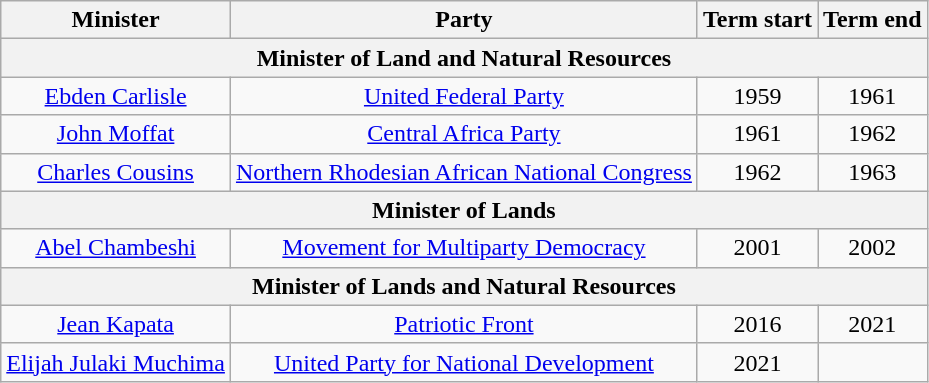<table class=wikitable style=text-align:center>
<tr>
<th>Minister</th>
<th>Party</th>
<th>Term start</th>
<th>Term end</th>
</tr>
<tr>
<th colspan=4>Minister of Land and Natural Resources</th>
</tr>
<tr>
<td><a href='#'>Ebden Carlisle</a></td>
<td><a href='#'>United Federal Party</a></td>
<td>1959</td>
<td>1961</td>
</tr>
<tr>
<td><a href='#'>John Moffat</a></td>
<td><a href='#'>Central Africa Party</a></td>
<td>1961</td>
<td>1962</td>
</tr>
<tr>
<td><a href='#'>Charles Cousins</a></td>
<td><a href='#'>Northern Rhodesian African National Congress</a></td>
<td>1962</td>
<td>1963</td>
</tr>
<tr>
<th colspan=4>Minister of Lands</th>
</tr>
<tr>
<td><a href='#'>Abel Chambeshi</a></td>
<td><a href='#'>Movement for Multiparty Democracy</a></td>
<td>2001</td>
<td>2002</td>
</tr>
<tr>
<th colspan=4>Minister of Lands and Natural Resources</th>
</tr>
<tr>
<td><a href='#'>Jean Kapata</a></td>
<td><a href='#'>Patriotic Front</a></td>
<td>2016</td>
<td>2021</td>
</tr>
<tr>
<td><a href='#'>Elijah Julaki Muchima</a></td>
<td><a href='#'>United Party for National Development</a></td>
<td>2021</td>
<td></td>
</tr>
</table>
